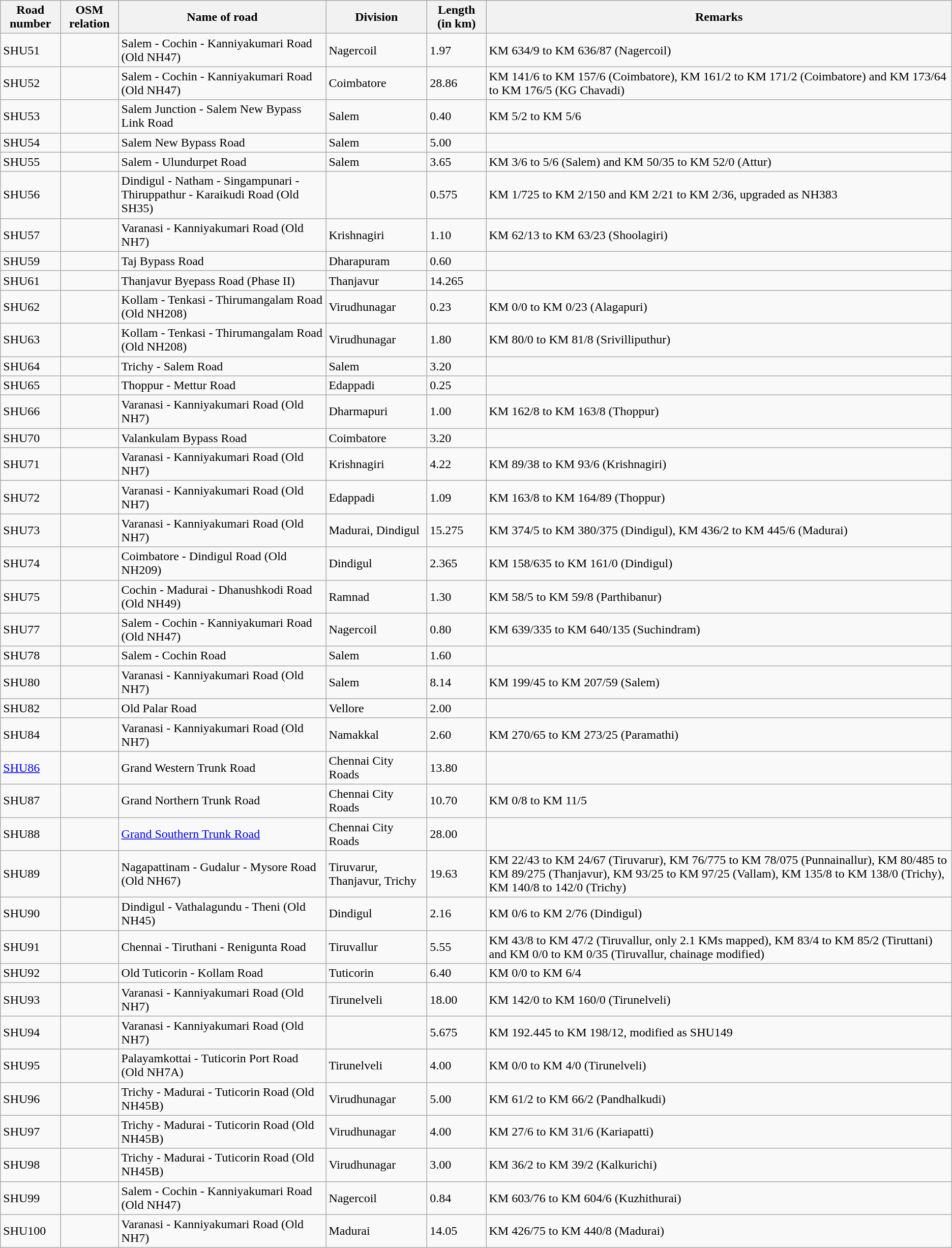<table class="wikitable">
<tr>
<th>Road number</th>
<th>OSM relation</th>
<th>Name of road</th>
<th>Division</th>
<th>Length (in km)</th>
<th>Remarks</th>
</tr>
<tr>
<td>SHU51</td>
<td></td>
<td>Salem - Cochin - Kanniyakumari Road (Old NH47)</td>
<td>Nagercoil</td>
<td>1.97</td>
<td>KM 634/9 to KM 636/87 (Nagercoil)</td>
</tr>
<tr>
<td>SHU52</td>
<td></td>
<td>Salem - Cochin - Kanniyakumari Road (Old NH47)</td>
<td>Coimbatore</td>
<td>28.86</td>
<td>KM 141/6 to KM 157/6 (Coimbatore), KM 161/2 to KM 171/2 (Coimbatore) and KM 173/64 to KM 176/5 (KG Chavadi)</td>
</tr>
<tr>
<td>SHU53</td>
<td></td>
<td>Salem Junction - Salem New Bypass Link Road</td>
<td>Salem</td>
<td>0.40</td>
<td>KM 5/2 to KM 5/6</td>
</tr>
<tr>
<td>SHU54</td>
<td></td>
<td>Salem New Bypass Road</td>
<td>Salem</td>
<td>5.00</td>
<td></td>
</tr>
<tr>
<td>SHU55</td>
<td></td>
<td>Salem - Ulundurpet Road</td>
<td>Salem</td>
<td>3.65</td>
<td>KM 3/6 to 5/6 (Salem) and KM 50/35 to KM 52/0 (Attur)</td>
</tr>
<tr>
<td>SHU56</td>
<td></td>
<td>Dindigul - Natham - Singampunari - Thiruppathur - Karaikudi Road (Old SH35)</td>
<td></td>
<td>0.575</td>
<td>KM 1/725 to KM 2/150 and KM 2/21 to KM 2/36, upgraded as NH383</td>
</tr>
<tr>
<td>SHU57</td>
<td></td>
<td>Varanasi - Kanniyakumari Road (Old NH7)</td>
<td>Krishnagiri</td>
<td>1.10</td>
<td>KM 62/13 to KM 63/23 (Shoolagiri)</td>
</tr>
<tr>
<td>SHU59</td>
<td></td>
<td>Taj Bypass Road</td>
<td>Dharapuram</td>
<td>0.60</td>
<td></td>
</tr>
<tr>
<td>SHU61</td>
<td></td>
<td>Thanjavur Byepass Road (Phase II)</td>
<td>Thanjavur</td>
<td>14.265</td>
<td></td>
</tr>
<tr>
<td>SHU62</td>
<td></td>
<td>Kollam - Tenkasi - Thirumangalam Road (Old NH208)</td>
<td>Virudhunagar</td>
<td>0.23</td>
<td>KM 0/0 to KM 0/23 (Alagapuri)</td>
</tr>
<tr>
<td>SHU63</td>
<td></td>
<td>Kollam - Tenkasi - Thirumangalam Road (Old NH208)</td>
<td>Virudhunagar</td>
<td>1.80</td>
<td>KM 80/0 to KM 81/8 (Srivilliputhur)</td>
</tr>
<tr>
<td>SHU64</td>
<td></td>
<td>Trichy - Salem Road</td>
<td>Salem</td>
<td>3.20</td>
<td></td>
</tr>
<tr>
<td>SHU65</td>
<td></td>
<td>Thoppur - Mettur Road</td>
<td>Edappadi</td>
<td>0.25</td>
<td></td>
</tr>
<tr>
<td>SHU66</td>
<td></td>
<td>Varanasi - Kanniyakumari Road (Old NH7)</td>
<td>Dharmapuri</td>
<td>1.00</td>
<td>KM 162/8 to KM 163/8 (Thoppur)</td>
</tr>
<tr>
<td>SHU70</td>
<td></td>
<td>Valankulam Bypass Road</td>
<td>Coimbatore</td>
<td>3.20</td>
<td></td>
</tr>
<tr>
<td>SHU71</td>
<td></td>
<td>Varanasi - Kanniyakumari Road (Old NH7)</td>
<td>Krishnagiri</td>
<td>4.22</td>
<td>KM 89/38 to KM 93/6 (Krishnagiri)</td>
</tr>
<tr>
<td>SHU72</td>
<td></td>
<td>Varanasi - Kanniyakumari Road (Old NH7)</td>
<td>Edappadi</td>
<td>1.09</td>
<td>KM 163/8 to KM 164/89 (Thoppur)</td>
</tr>
<tr>
<td>SHU73</td>
<td></td>
<td>Varanasi - Kanniyakumari Road (Old NH7)</td>
<td>Madurai, Dindigul</td>
<td>15.275</td>
<td>KM 374/5 to KM 380/375 (Dindigul), KM 436/2 to KM 445/6 (Madurai)</td>
</tr>
<tr>
<td>SHU74</td>
<td></td>
<td>Coimbatore - Dindigul Road (Old NH209)</td>
<td>Dindigul</td>
<td>2.365</td>
<td>KM 158/635 to KM 161/0 (Dindigul)</td>
</tr>
<tr>
<td>SHU75</td>
<td></td>
<td>Cochin - Madurai - Dhanushkodi Road (Old NH49)</td>
<td>Ramnad</td>
<td>1.30</td>
<td>KM 58/5 to KM 59/8 (Parthibanur)</td>
</tr>
<tr>
<td>SHU77</td>
<td></td>
<td>Salem - Cochin - Kanniyakumari Road (Old NH47)</td>
<td>Nagercoil</td>
<td>0.80</td>
<td>KM 639/335 to KM 640/135 (Suchindram)</td>
</tr>
<tr>
<td>SHU78</td>
<td></td>
<td>Salem - Cochin Road</td>
<td>Salem</td>
<td>1.60</td>
<td></td>
</tr>
<tr>
<td>SHU80</td>
<td></td>
<td>Varanasi - Kanniyakumari Road (Old NH7)</td>
<td>Salem</td>
<td>8.14</td>
<td>KM 199/45 to KM 207/59 (Salem)</td>
</tr>
<tr>
<td>SHU82</td>
<td></td>
<td>Old Palar Road</td>
<td>Vellore</td>
<td>2.00</td>
<td></td>
</tr>
<tr>
<td>SHU84</td>
<td></td>
<td>Varanasi - Kanniyakumari Road (Old NH7)</td>
<td>Namakkal</td>
<td>2.60</td>
<td>KM 270/65 to KM 273/25 (Paramathi)</td>
</tr>
<tr>
<td><a href='#'>SHU86</a></td>
<td></td>
<td>Grand Western Trunk Road</td>
<td>Chennai City Roads</td>
<td>13.80</td>
<td></td>
</tr>
<tr>
<td>SHU87</td>
<td></td>
<td>Grand Northern Trunk Road</td>
<td>Chennai City Roads</td>
<td>10.70</td>
<td>KM 0/8 to KM 11/5</td>
</tr>
<tr>
<td>SHU88</td>
<td></td>
<td><a href='#'>Grand Southern Trunk Road</a></td>
<td>Chennai City Roads</td>
<td>28.00</td>
<td></td>
</tr>
<tr>
<td>SHU89</td>
<td></td>
<td>Nagapattinam - Gudalur - Mysore Road (Old NH67)</td>
<td>Tiruvarur, Thanjavur, Trichy</td>
<td>19.63</td>
<td>KM 22/43 to KM 24/67 (Tiruvarur), KM 76/775 to KM 78/075 (Punnainallur), KM 80/485 to KM 89/275 (Thanjavur), KM 93/25 to KM 97/25 (Vallam), KM 135/8 to KM 138/0 (Trichy), KM 140/8 to 142/0 (Trichy)</td>
</tr>
<tr>
<td>SHU90</td>
<td></td>
<td>Dindigul - Vathalagundu - Theni (Old NH45)</td>
<td>Dindigul</td>
<td>2.16</td>
<td>KM 0/6 to KM 2/76 (Dindigul)</td>
</tr>
<tr>
<td>SHU91</td>
<td></td>
<td>Chennai - Tiruthani - Renigunta Road</td>
<td>Tiruvallur</td>
<td>5.55</td>
<td>KM 43/8 to KM 47/2 (Tiruvallur, only 2.1 KMs mapped), KM 83/4 to KM 85/2 (Tiruttani) and KM 0/0 to KM 0/35 (Tiruvallur, chainage modified)</td>
</tr>
<tr>
<td>SHU92</td>
<td></td>
<td>Old Tuticorin - Kollam Road</td>
<td>Tuticorin</td>
<td>6.40</td>
<td>KM 0/0 to KM 6/4</td>
</tr>
<tr>
<td>SHU93</td>
<td></td>
<td>Varanasi - Kanniyakumari Road (Old NH7)</td>
<td>Tirunelveli</td>
<td>18.00</td>
<td>KM 142/0 to KM 160/0 (Tirunelveli)</td>
</tr>
<tr>
<td>SHU94</td>
<td></td>
<td>Varanasi - Kanniyakumari Road (Old NH7)</td>
<td></td>
<td>5.675</td>
<td>KM 192.445 to KM 198/12, modified as SHU149</td>
</tr>
<tr>
<td>SHU95</td>
<td></td>
<td>Palayamkottai - Tuticorin Port Road (Old NH7A)</td>
<td>Tirunelveli</td>
<td>4.00</td>
<td>KM 0/0 to KM 4/0 (Tirunelveli)</td>
</tr>
<tr>
<td>SHU96</td>
<td></td>
<td>Trichy - Madurai - Tuticorin Road (Old NH45B)</td>
<td>Virudhunagar</td>
<td>5.00</td>
<td>KM 61/2 to KM 66/2 (Pandhalkudi)</td>
</tr>
<tr>
<td>SHU97</td>
<td></td>
<td>Trichy - Madurai - Tuticorin Road (Old NH45B)</td>
<td>Virudhunagar</td>
<td>4.00</td>
<td>KM 27/6 to KM 31/6 (Kariapatti)</td>
</tr>
<tr>
<td>SHU98</td>
<td></td>
<td>Trichy - Madurai - Tuticorin Road (Old NH45B)</td>
<td>Virudhunagar</td>
<td>3.00</td>
<td>KM 36/2 to KM 39/2 (Kalkurichi)</td>
</tr>
<tr>
<td>SHU99</td>
<td></td>
<td>Salem - Cochin - Kanniyakumari Road (Old NH47)</td>
<td>Nagercoil</td>
<td>0.84</td>
<td>KM 603/76 to KM 604/6 (Kuzhithurai)</td>
</tr>
<tr>
<td>SHU100</td>
<td></td>
<td>Varanasi - Kanniyakumari Road (Old NH7)</td>
<td>Madurai</td>
<td>14.05</td>
<td>KM 426/75 to KM 440/8 (Madurai)</td>
</tr>
</table>
